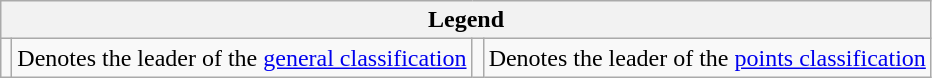<table class="wikitable">
<tr>
<th scope="col" colspan="4">Legend</th>
</tr>
<tr>
<td></td>
<td>Denotes the leader of the <a href='#'>general classification</a></td>
<td></td>
<td>Denotes the leader of the <a href='#'>points classification</a></td>
</tr>
</table>
